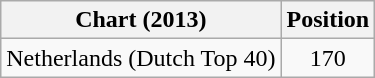<table class="wikitable">
<tr>
<th>Chart (2013)</th>
<th>Position</th>
</tr>
<tr>
<td>Netherlands (Dutch Top 40)</td>
<td align=center>170</td>
</tr>
</table>
